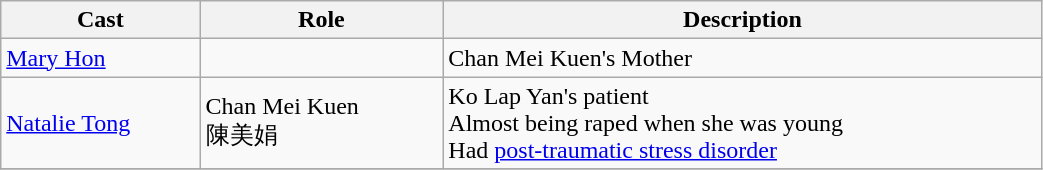<table class="wikitable" width="55%">
<tr>
<th>Cast</th>
<th>Role</th>
<th>Description</th>
</tr>
<tr>
<td><a href='#'>Mary Hon</a></td>
<td></td>
<td>Chan Mei Kuen's Mother</td>
</tr>
<tr>
<td><a href='#'>Natalie Tong</a></td>
<td>Chan Mei Kuen<br>陳美娟</td>
<td>Ko Lap Yan's patient<br>Almost being raped when she was young<br>Had <a href='#'>post-traumatic stress disorder</a></td>
</tr>
<tr>
</tr>
</table>
